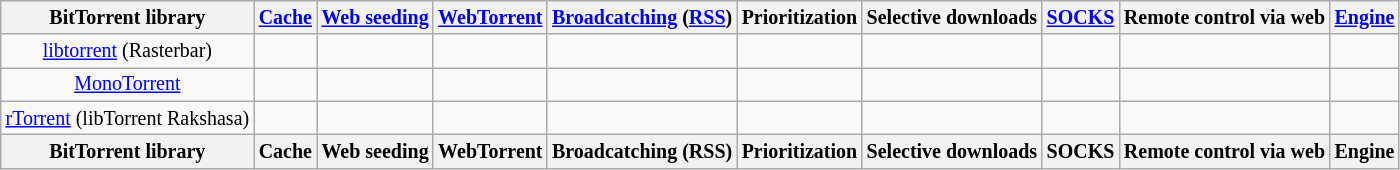<table class="wikitable sortable sort-under" style="width: auto; text-align: center; font-size: smaller; table-layout: fixed;">
<tr>
<th>BitTorrent library</th>
<th><a href='#'>Cache</a></th>
<th><a href='#'>Web seeding</a></th>
<th><a href='#'>WebTorrent</a></th>
<th><a href='#'>Broadcatching</a> (<a href='#'>RSS</a>)</th>
<th>Prioritization</th>
<th>Selective downloads</th>
<th><a href='#'>SOCKS</a></th>
<th>Remote control via web</th>
<th><a href='#'>Engine</a></th>
</tr>
<tr>
<td><a href='#'>libtorrent</a> (Rasterbar)</td>
<td></td>
<td></td>
<td></td>
<td></td>
<td></td>
<td></td>
<td></td>
<td></td>
<td></td>
</tr>
<tr>
<td><a href='#'>MonoTorrent</a></td>
<td></td>
<td></td>
<td></td>
<td></td>
<td></td>
<td></td>
<td></td>
<td></td>
<td></td>
</tr>
<tr>
<td><a href='#'>rTorrent</a> (libTorrent Rakshasa)</td>
<td></td>
<td></td>
<td></td>
<td></td>
<td></td>
<td></td>
<td></td>
<td></td>
<td></td>
</tr>
<tr class="sortbottom">
<th>BitTorrent library</th>
<th>Cache</th>
<th>Web seeding</th>
<th>WebTorrent</th>
<th>Broadcatching (RSS)</th>
<th>Prioritization</th>
<th>Selective downloads</th>
<th>SOCKS</th>
<th>Remote control via web</th>
<th>Engine</th>
</tr>
</table>
